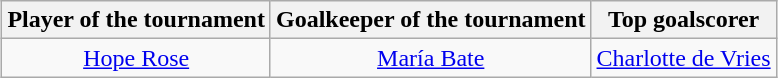<table class=wikitable style="text-align:center; margin:auto">
<tr>
<th>Player of the tournament</th>
<th>Goalkeeper of the tournament</th>
<th>Top goalscorer</th>
</tr>
<tr>
<td> <a href='#'>Hope Rose</a></td>
<td> <a href='#'>María Bate</a></td>
<td> <a href='#'>Charlotte de Vries</a></td>
</tr>
</table>
